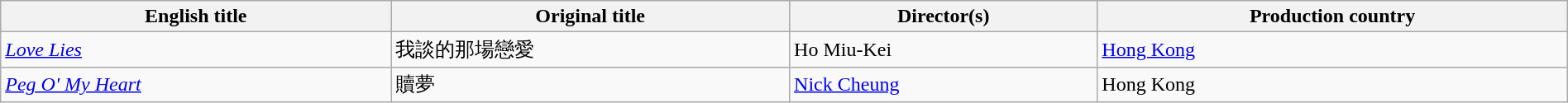<table class="wikitable sortable" style="width:100%; margin-bottom:5px">
<tr>
<th>English title</th>
<th>Original title</th>
<th>Director(s)</th>
<th>Production country</th>
</tr>
<tr>
<td><em><a href='#'>Love Lies</a></em></td>
<td>我談的那場戀愛</td>
<td>Ho Miu-Kei</td>
<td><a href='#'>Hong Kong</a></td>
</tr>
<tr>
<td><em><a href='#'>Peg O' My Heart</a></em></td>
<td>贖夢</td>
<td><a href='#'>Nick Cheung</a></td>
<td>Hong Kong</td>
</tr>
</table>
